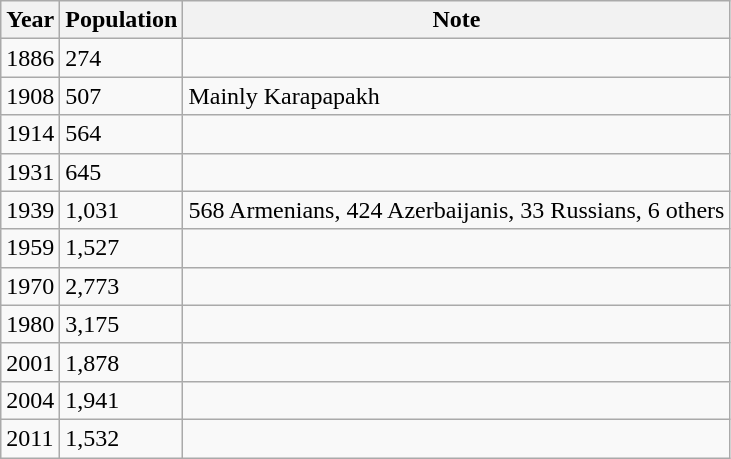<table class="wikitable">
<tr>
<th>Year</th>
<th>Population</th>
<th>Note</th>
</tr>
<tr>
<td>1886</td>
<td>274</td>
<td></td>
</tr>
<tr>
<td>1908</td>
<td>507</td>
<td>Mainly Karapapakh</td>
</tr>
<tr>
<td>1914</td>
<td>564</td>
<td></td>
</tr>
<tr>
<td>1931</td>
<td>645</td>
<td></td>
</tr>
<tr>
<td>1939</td>
<td>1,031</td>
<td>568 Armenians, 424 Azerbaijanis, 33 Russians, 6 others</td>
</tr>
<tr>
<td>1959</td>
<td>1,527</td>
<td></td>
</tr>
<tr>
<td>1970</td>
<td>2,773</td>
<td></td>
</tr>
<tr>
<td>1980</td>
<td>3,175</td>
<td></td>
</tr>
<tr>
<td>2001</td>
<td>1,878</td>
<td></td>
</tr>
<tr>
<td>2004</td>
<td>1,941</td>
<td></td>
</tr>
<tr>
<td>2011</td>
<td>1,532</td>
<td></td>
</tr>
</table>
